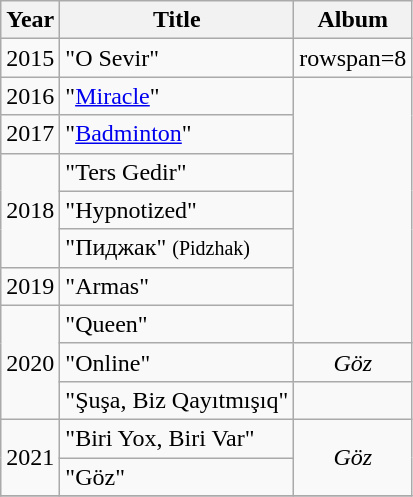<table class="wikitable">
<tr>
<th>Year</th>
<th>Title</th>
<th>Album</th>
</tr>
<tr>
<td>2015</td>
<td>"O Sevir"</td>
<td>rowspan=8 </td>
</tr>
<tr>
<td>2016</td>
<td>"<a href='#'>Miracle</a>"</td>
</tr>
<tr>
<td>2017</td>
<td>"<a href='#'>Badminton</a>"</td>
</tr>
<tr>
<td rowspan="3">2018</td>
<td>"Ters Gedir"</td>
</tr>
<tr>
<td>"Hypnotized"</td>
</tr>
<tr>
<td>"Пиджак" <small>(Pidzhak)</small></td>
</tr>
<tr>
<td>2019</td>
<td>"Armas"</td>
</tr>
<tr>
<td rowspan="3">2020</td>
<td>"Queen"</td>
</tr>
<tr>
<td>"Online"</td>
<td style="text-align: center;"><em>Göz</em></td>
</tr>
<tr>
<td>"Şuşa, Biz Qayıtmışıq"</td>
<td></td>
</tr>
<tr>
<td rowspan="2">2021</td>
<td>"Biri Yox, Biri Var"</td>
<td rowspan="2" style="text-align: center;"><em>Göz</em></td>
</tr>
<tr>
<td>"Göz"</td>
</tr>
<tr>
</tr>
</table>
